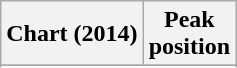<table class="wikitable sortable plainrowheaders" style="text-align:center">
<tr>
<th scope="col">Chart (2014)</th>
<th scope="col">Peak<br>position</th>
</tr>
<tr>
</tr>
<tr>
</tr>
<tr>
</tr>
</table>
